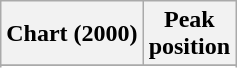<table class="wikitable sortable">
<tr>
<th align="center">Chart (2000)</th>
<th align="center">Peak<br>position</th>
</tr>
<tr>
</tr>
<tr>
</tr>
</table>
